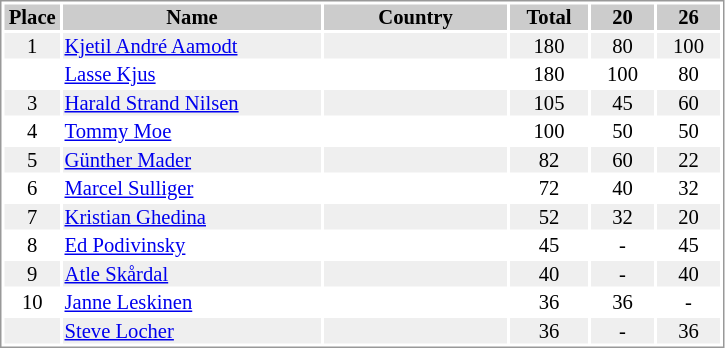<table border="0" style="border: 1px solid #999; background-color:#FFFFFF; text-align:center; font-size:86%; line-height:15px;">
<tr align="center" bgcolor="#CCCCCC">
<th width=35>Place</th>
<th width=170>Name</th>
<th width=120>Country</th>
<th width=50>Total</th>
<th width=40>20</th>
<th width=40>26</th>
</tr>
<tr bgcolor="#EFEFEF">
<td>1</td>
<td align="left"><a href='#'>Kjetil André Aamodt</a></td>
<td align="left"></td>
<td>180</td>
<td>80</td>
<td>100</td>
</tr>
<tr>
<td></td>
<td align="left"><a href='#'>Lasse Kjus</a></td>
<td align="left"></td>
<td>180</td>
<td>100</td>
<td>80</td>
</tr>
<tr bgcolor="#EFEFEF">
<td>3</td>
<td align="left"><a href='#'>Harald Strand Nilsen</a></td>
<td align="left"></td>
<td>105</td>
<td>45</td>
<td>60</td>
</tr>
<tr>
<td>4</td>
<td align="left"><a href='#'>Tommy Moe</a></td>
<td align="left"></td>
<td>100</td>
<td>50</td>
<td>50</td>
</tr>
<tr bgcolor="#EFEFEF">
<td>5</td>
<td align="left"><a href='#'>Günther Mader</a></td>
<td align="left"></td>
<td>82</td>
<td>60</td>
<td>22</td>
</tr>
<tr>
<td>6</td>
<td align="left"><a href='#'>Marcel Sulliger</a></td>
<td align="left"></td>
<td>72</td>
<td>40</td>
<td>32</td>
</tr>
<tr bgcolor="#EFEFEF">
<td>7</td>
<td align="left"><a href='#'>Kristian Ghedina</a></td>
<td align="left"></td>
<td>52</td>
<td>32</td>
<td>20</td>
</tr>
<tr>
<td>8</td>
<td align="left"><a href='#'>Ed Podivinsky</a></td>
<td align="left"></td>
<td>45</td>
<td>-</td>
<td>45</td>
</tr>
<tr bgcolor="#EFEFEF">
<td>9</td>
<td align="left"><a href='#'>Atle Skårdal</a></td>
<td align="left"></td>
<td>40</td>
<td>-</td>
<td>40</td>
</tr>
<tr>
<td>10</td>
<td align="left"><a href='#'>Janne Leskinen</a></td>
<td align="left"></td>
<td>36</td>
<td>36</td>
<td>-</td>
</tr>
<tr bgcolor="#EFEFEF">
<td></td>
<td align="left"><a href='#'>Steve Locher</a></td>
<td align="left"></td>
<td>36</td>
<td>-</td>
<td>36</td>
</tr>
</table>
